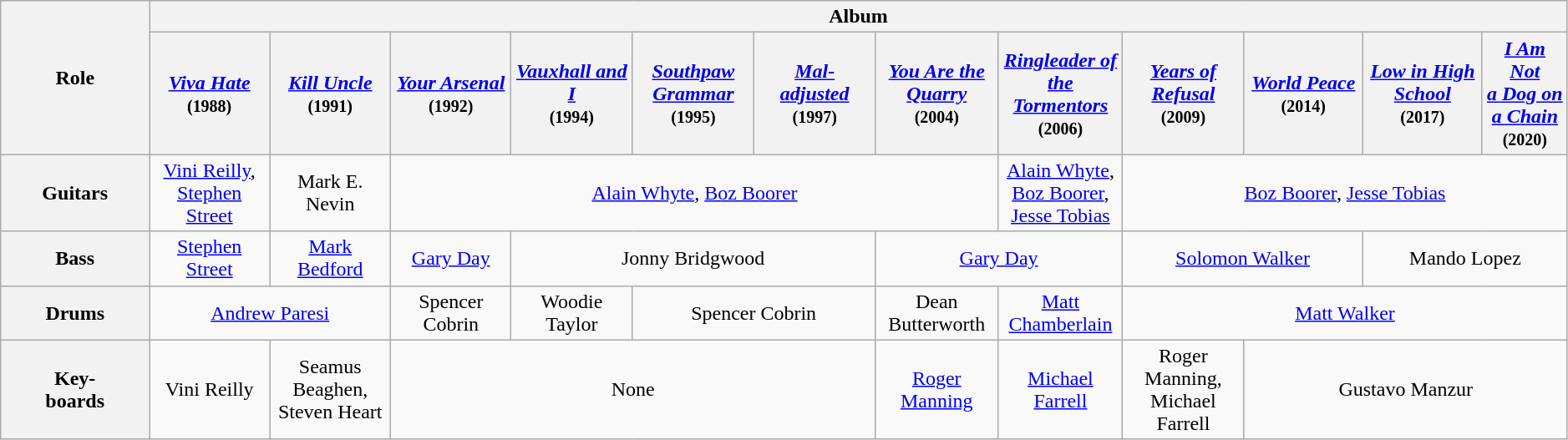<table class="wikitable" style="text-align:center; width:99%;">
<tr>
<th rowspan="2" style="width:10%;">Role</th>
<th colspan="12" style="text-align:center;">Album</th>
</tr>
<tr>
<th style="text-align:center; width:8%;"><em><a href='#'>Viva Hate</a></em><br><small>(1988)</small></th>
<th style="text-align:center; width:8%;"><em><a href='#'>Kill Uncle</a></em><br><small>(1991)</small></th>
<th style="text-align:center; width:8%;"><em><a href='#'>Your Arsenal</a></em><br><small>(1992)</small></th>
<th style="text-align:center; width:8%;"><em><a href='#'>Vauxhall and I</a></em><br><small>(1994)</small></th>
<th style="text-align:center; width:8%;"><em><a href='#'>Southpaw Grammar</a></em><br><small>(1995)</small></th>
<th style="text-align:center; width:8%;"><em><a href='#'>Mal-<br>adjusted</a></em><br><small>(1997)</small></th>
<th style="text-align:center; width:8%;"><em><a href='#'>You Are the Quarry</a></em><br><small>(2004)</small></th>
<th style="text-align:center; width:8%;"><em><a href='#'>Ringleader of the Tormentors</a></em><br><small>(2006)</small></th>
<th style="text-align:center; width:8%;"><em><a href='#'>Years of Refusal</a></em><br><small>(2009)</small></th>
<th style="text-align:center; width:8%;"><em><a href='#'>World Peace</a></em><br><small>(2014)</small></th>
<th style="text-align:center; width:8%;"><em><a href='#'>Low in High School</a></em><br><small>(2017)</small></th>
<th style="text-align:center; width:8%;"><em><a href='#'>I Am Not a Dog on a Chain</a></em><br><small>(2020)</small></th>
</tr>
<tr>
<th>Guitars</th>
<td><a href='#'>Vini Reilly</a>, <a href='#'>Stephen Street</a></td>
<td>Mark E. Nevin</td>
<td colspan="5"><a href='#'>Alain Whyte</a>, <a href='#'>Boz Boorer</a></td>
<td><a href='#'>Alain Whyte</a>, <a href='#'>Boz Boorer</a>, <a href='#'>Jesse Tobias</a></td>
<td colspan="4"><a href='#'>Boz Boorer</a>, <a href='#'>Jesse Tobias</a></td>
</tr>
<tr>
<th>Bass</th>
<td><a href='#'>Stephen Street</a></td>
<td><a href='#'>Mark Bedford</a></td>
<td><a href='#'>Gary Day</a></td>
<td colspan="3">Jonny Bridgwood</td>
<td colspan="2"><a href='#'>Gary Day</a></td>
<td colspan="2"><a href='#'>Solomon Walker</a></td>
<td colspan="2">Mando Lopez</td>
</tr>
<tr>
<th>Drums</th>
<td colspan="2"><a href='#'>Andrew Paresi</a></td>
<td>Spencer Cobrin</td>
<td>Woodie Taylor</td>
<td colspan="2">Spencer Cobrin</td>
<td>Dean Butterworth</td>
<td><a href='#'>Matt Chamberlain</a></td>
<td colspan="4"><a href='#'>Matt Walker</a></td>
</tr>
<tr>
<th>Key-<br>boards</th>
<td>Vini Reilly</td>
<td>Seamus Beaghen, Steven Heart</td>
<td colspan="4">None</td>
<td><a href='#'>Roger Manning</a></td>
<td><a href='#'>Michael Farrell</a></td>
<td>Roger Manning, Michael Farrell</td>
<td colspan="3">Gustavo Manzur</td>
</tr>
</table>
